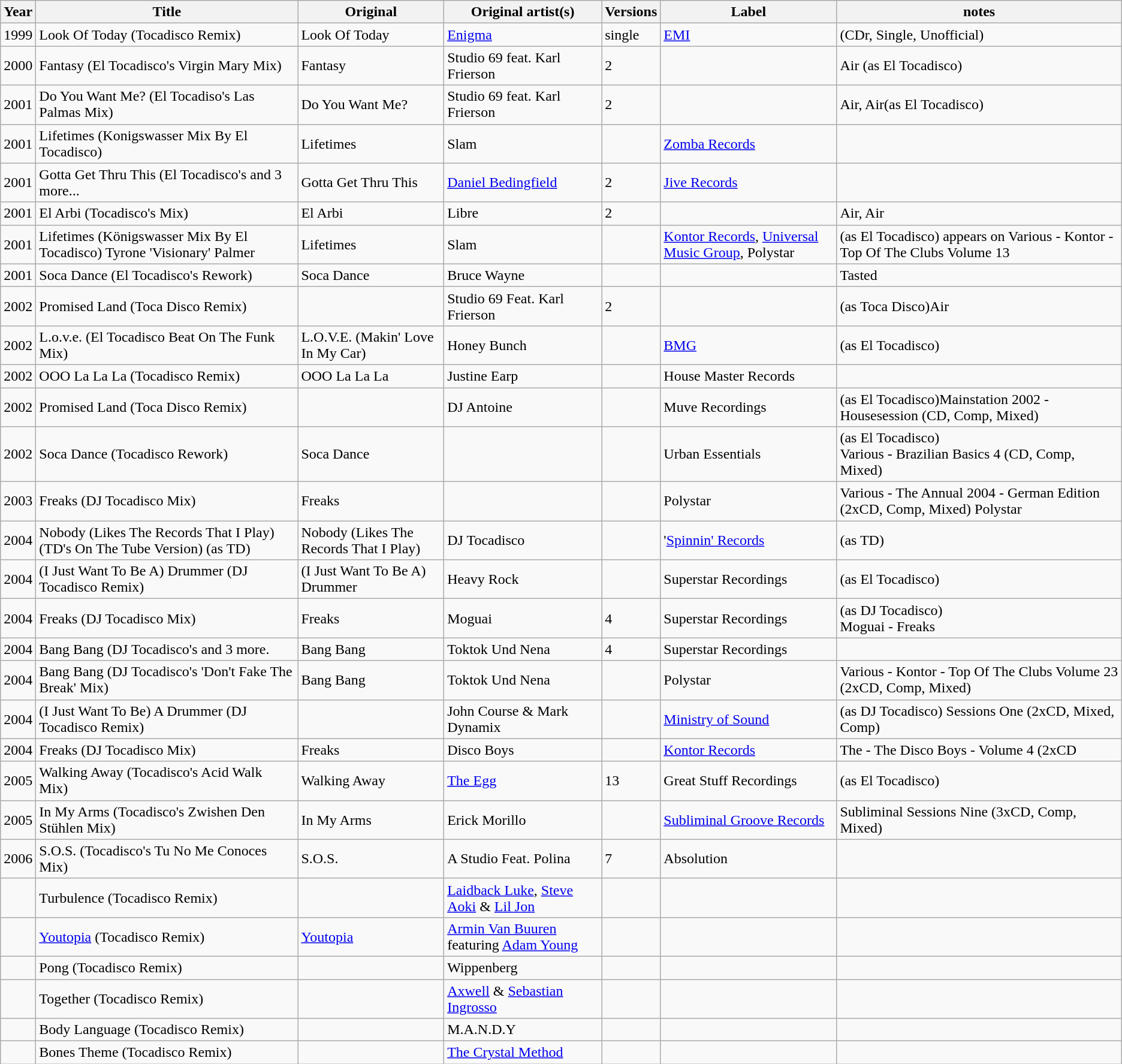<table class="wikitable">
<tr>
<th>Year</th>
<th>Title</th>
<th>Original</th>
<th><strong>Original artist(s)</strong></th>
<th>Versions</th>
<th>Label</th>
<th>notes</th>
</tr>
<tr>
<td>1999</td>
<td>Look Of Today (Tocadisco Remix)</td>
<td>Look Of Today</td>
<td><a href='#'>Enigma</a></td>
<td>single</td>
<td><a href='#'>EMI</a></td>
<td>(CDr, Single, Unofficial)</td>
</tr>
<tr>
<td>2000</td>
<td>Fantasy (El Tocadisco's Virgin Mary Mix)</td>
<td>Fantasy</td>
<td>Studio 69 feat. Karl Frierson</td>
<td>2</td>
<td></td>
<td>Air (as El Tocadisco)</td>
</tr>
<tr>
<td>2001</td>
<td>Do You Want Me? (El Tocadiso's Las Palmas Mix)</td>
<td>Do You Want Me?</td>
<td>Studio 69 feat. Karl Frierson</td>
<td>2</td>
<td></td>
<td>Air, Air(as El Tocadisco)</td>
</tr>
<tr>
<td>2001</td>
<td>Lifetimes (Konigswasser Mix By El Tocadisco)</td>
<td>Lifetimes</td>
<td>Slam</td>
<td></td>
<td><a href='#'>Zomba Records</a></td>
<td></td>
</tr>
<tr>
<td>2001</td>
<td>Gotta Get Thru This (El Tocadisco's and 3 more...</td>
<td>Gotta Get Thru This</td>
<td><a href='#'>Daniel Bedingfield</a></td>
<td>2</td>
<td><a href='#'>Jive Records</a></td>
<td></td>
</tr>
<tr>
<td>2001</td>
<td>El Arbi (Tocadisco's Mix)</td>
<td>El Arbi</td>
<td>Libre</td>
<td>2</td>
<td></td>
<td>Air, Air</td>
</tr>
<tr>
<td>2001</td>
<td>Lifetimes (Königswasser Mix By El Tocadisco)  Tyrone 'Visionary' Palmer</td>
<td>Lifetimes</td>
<td>Slam</td>
<td></td>
<td><a href='#'>Kontor Records</a>, <a href='#'>Universal Music Group</a>, Polystar</td>
<td>(as El Tocadisco) appears on Various - Kontor - Top Of The Clubs Volume 13</td>
</tr>
<tr>
<td>2001</td>
<td>Soca Dance (El Tocadisco's Rework)</td>
<td>Soca Dance</td>
<td>Bruce Wayne</td>
<td></td>
<td></td>
<td>Tasted</td>
</tr>
<tr>
<td>2002</td>
<td>Promised Land (Toca Disco Remix)</td>
<td></td>
<td>Studio 69 Feat. Karl Frierson</td>
<td>2</td>
<td></td>
<td>(as Toca Disco)Air</td>
</tr>
<tr>
<td>2002</td>
<td>L.o.v.e. (El Tocadisco Beat On The Funk Mix)</td>
<td>L.O.V.E. (Makin' Love In My Car)</td>
<td>Honey Bunch</td>
<td></td>
<td><a href='#'>BMG</a></td>
<td>(as El Tocadisco)</td>
</tr>
<tr>
<td>2002</td>
<td>OOO La La La (Tocadisco Remix)</td>
<td>OOO La La La</td>
<td>Justine Earp</td>
<td></td>
<td>House Master Records</td>
<td></td>
</tr>
<tr>
<td>2002</td>
<td>Promised Land (Toca Disco Remix)</td>
<td></td>
<td>DJ Antoine</td>
<td></td>
<td>Muve Recordings</td>
<td>(as El Tocadisco)Mainstation 2002 - Housesession (CD, Comp, Mixed)</td>
</tr>
<tr>
<td>2002</td>
<td>Soca Dance (Tocadisco Rework)</td>
<td>Soca Dance</td>
<td></td>
<td></td>
<td>Urban Essentials</td>
<td>(as El Tocadisco)<br>Various - Brazilian Basics 4 (CD, Comp, Mixed)</td>
</tr>
<tr>
<td>2003</td>
<td>Freaks (DJ Tocadisco Mix)</td>
<td>Freaks</td>
<td></td>
<td></td>
<td>Polystar</td>
<td>Various - The Annual 2004 - German Edition (2xCD, Comp, Mixed)	Polystar</td>
</tr>
<tr>
<td>2004</td>
<td>Nobody (Likes The Records That I Play) (TD's On The Tube Version) (as TD)</td>
<td>Nobody (Likes The Records That I Play)</td>
<td>DJ Tocadisco</td>
<td></td>
<td>'<a href='#'>Spinnin' Records</a></td>
<td>(as TD)</td>
</tr>
<tr>
<td>2004</td>
<td>(I Just Want To Be A) Drummer (DJ Tocadisco Remix)</td>
<td>(I Just Want To Be A) Drummer</td>
<td>Heavy Rock</td>
<td></td>
<td>Superstar Recordings</td>
<td>(as El Tocadisco)</td>
</tr>
<tr>
<td>2004</td>
<td>Freaks (DJ Tocadisco Mix)</td>
<td>Freaks</td>
<td>Moguai</td>
<td>4</td>
<td>Superstar Recordings</td>
<td>(as DJ Tocadisco)<br>Moguai - Freaks</td>
</tr>
<tr>
<td>2004</td>
<td>Bang Bang (DJ Tocadisco's and 3 more.</td>
<td>Bang Bang</td>
<td>Toktok Und Nena</td>
<td>4</td>
<td>Superstar Recordings</td>
<td></td>
</tr>
<tr>
<td>2004</td>
<td>Bang Bang (DJ Tocadisco's 'Don't Fake The Break' Mix)</td>
<td>Bang Bang</td>
<td>Toktok Und Nena</td>
<td></td>
<td>Polystar</td>
<td>Various - Kontor - Top Of The Clubs Volume 23 (2xCD, Comp, Mixed)</td>
</tr>
<tr>
<td>2004</td>
<td>(I Just Want To Be) A Drummer (DJ Tocadisco Remix)</td>
<td></td>
<td>John Course & Mark Dynamix</td>
<td></td>
<td><a href='#'>Ministry of Sound</a></td>
<td>(as DJ Tocadisco) Sessions One (2xCD, Mixed, Comp)</td>
</tr>
<tr>
<td>2004</td>
<td>Freaks (DJ Tocadisco Mix)</td>
<td>Freaks</td>
<td>Disco Boys</td>
<td></td>
<td><a href='#'>Kontor Records</a></td>
<td>The - The Disco Boys - Volume 4 (2xCD</td>
</tr>
<tr>
<td>2005</td>
<td>Walking Away (Tocadisco's Acid Walk Mix)</td>
<td>Walking Away</td>
<td><a href='#'>The Egg</a></td>
<td>13</td>
<td>Great Stuff Recordings</td>
<td>(as El Tocadisco)</td>
</tr>
<tr>
<td>2005</td>
<td>In My Arms (Tocadisco's Zwishen Den Stühlen Mix)</td>
<td>In My Arms</td>
<td>Erick Morillo</td>
<td></td>
<td><a href='#'>Subliminal Groove Records</a></td>
<td>Subliminal Sessions Nine (3xCD, Comp, Mixed)</td>
</tr>
<tr>
<td>2006</td>
<td>S.O.S. (Tocadisco's Tu No Me Conoces Mix)</td>
<td>S.O.S.</td>
<td>A Studio Feat. Polina</td>
<td>7</td>
<td>Absolution</td>
<td></td>
</tr>
<tr>
<td></td>
<td>Turbulence (Tocadisco Remix)</td>
<td></td>
<td><a href='#'>Laidback Luke</a>, <a href='#'>Steve Aoki</a> & <a href='#'>Lil Jon</a></td>
<td></td>
<td></td>
<td></td>
</tr>
<tr>
<td></td>
<td><a href='#'>Youtopia</a> (Tocadisco Remix)</td>
<td><a href='#'>Youtopia</a></td>
<td><a href='#'>Armin Van Buuren</a> featuring <a href='#'>Adam Young</a></td>
<td></td>
<td></td>
<td></td>
</tr>
<tr>
<td></td>
<td>Pong (Tocadisco Remix)</td>
<td></td>
<td>Wippenberg</td>
<td></td>
<td></td>
<td></td>
</tr>
<tr>
<td></td>
<td>Together (Tocadisco Remix)</td>
<td></td>
<td><a href='#'>Axwell</a> & <a href='#'>Sebastian Ingrosso</a></td>
<td></td>
<td></td>
<td></td>
</tr>
<tr>
<td></td>
<td>Body Language (Tocadisco Remix)</td>
<td></td>
<td>M.A.N.D.Y</td>
<td></td>
<td></td>
<td></td>
</tr>
<tr>
<td></td>
<td>Bones Theme (Tocadisco Remix)</td>
<td></td>
<td><a href='#'>The Crystal Method</a></td>
<td></td>
<td></td>
<td></td>
</tr>
</table>
